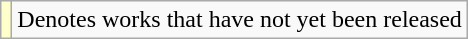<table class="wikitable">
<tr>
<td style="background:#FFFFCC;"></td>
<td>Denotes works that have not yet been released</td>
</tr>
</table>
